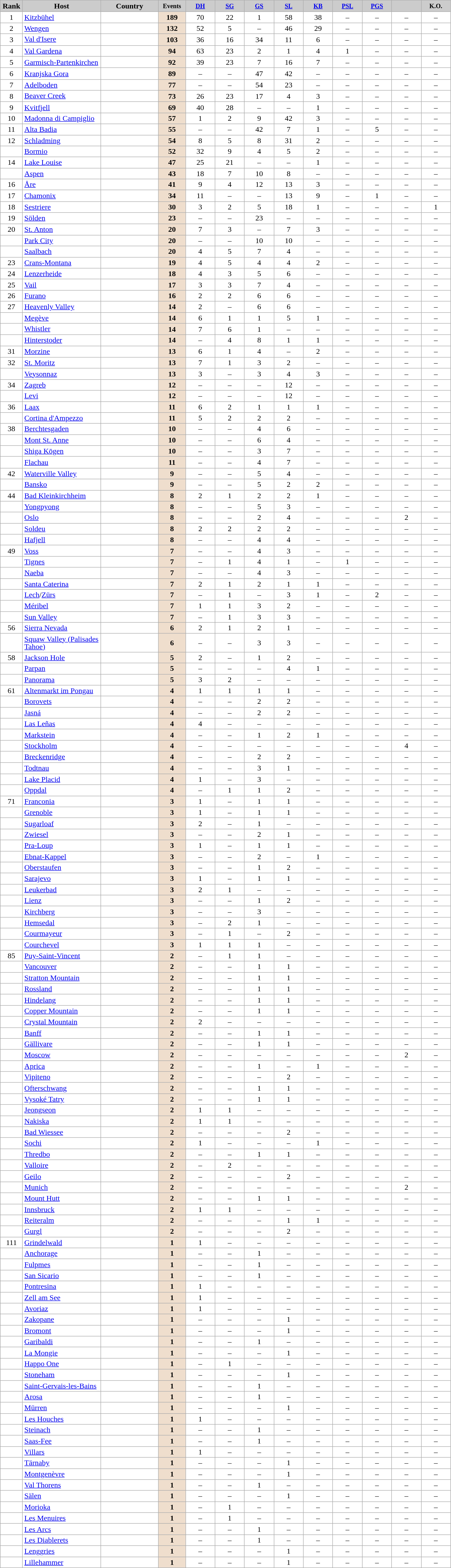<table class="wikitable sortable" style="border: 1px solid #999; background-color:#FFFFFF; line-height:16px; text-align:center">
<tr>
<th style="background-color: #ccc;" width="40">Rank</th>
<th style="background-color: #ccc;" width="158">Host</th>
<th style="background-color: #ccc;" width="115">Country</th>
<th style="background-color: #ccc;" width="50"><small>Events</small></th>
<th style="background-color: #ccc;" width="55"><small><a href='#'>DH</a></small></th>
<th style="background-color: #ccc;" width="55"><small><a href='#'>SG</a></small></th>
<th style="background-color: #ccc;" width="55"><small><a href='#'>GS</a></small></th>
<th style="background-color: #ccc;" width="55"><small><a href='#'>SL</a></small></th>
<th style="background-color: #ccc;" width="55"><small><a href='#'>KB</a></small></th>
<th style="background-color: #ccc;" width="55"><small><a href='#'>PSL</a></small></th>
<th style="background-color: #ccc;" width="55"><small><a href='#'>PGS</a></small></th>
<th style="background-color: #ccc;" width="55"><small></small></th>
<th style="background-color: #ccc;" width="55"><small>K.O.</small></th>
</tr>
<tr>
<td>1</td>
<td align=left><a href='#'>Kitzbühel</a></td>
<td align=left></td>
<td bgcolor=#EFDECD><strong>189</strong></td>
<td>70</td>
<td>22</td>
<td>1</td>
<td>58</td>
<td>38</td>
<td>–</td>
<td>–</td>
<td>–</td>
<td>–</td>
</tr>
<tr>
<td>2</td>
<td align=left><a href='#'>Wengen</a></td>
<td align=left></td>
<td bgcolor=#EFDECD><strong>132</strong></td>
<td>52</td>
<td>5</td>
<td>–</td>
<td>46</td>
<td>29</td>
<td>–</td>
<td>–</td>
<td>–</td>
<td>–</td>
</tr>
<tr>
<td>3</td>
<td align=left><a href='#'>Val d'Isere</a><small></small></td>
<td align=left></td>
<td bgcolor=#EFDECD><strong>103</strong></td>
<td>36</td>
<td>16</td>
<td>34</td>
<td>11</td>
<td>6</td>
<td>–</td>
<td>–</td>
<td>–</td>
<td>–</td>
</tr>
<tr>
<td>4</td>
<td align=left><a href='#'>Val Gardena</a></td>
<td align=left></td>
<td bgcolor=#EFDECD><strong>94</strong></td>
<td>63</td>
<td>23</td>
<td>2</td>
<td>1</td>
<td>4</td>
<td>1</td>
<td>–</td>
<td>–</td>
<td>–</td>
</tr>
<tr>
<td>5</td>
<td align=left><a href='#'>Garmisch-Partenkirchen</a></td>
<td align=left><small></small><br></td>
<td bgcolor=#EFDECD><strong>92</strong></td>
<td>39</td>
<td>23</td>
<td>7</td>
<td>16</td>
<td>7</td>
<td>–</td>
<td>–</td>
<td>–</td>
<td>–</td>
</tr>
<tr>
<td>6</td>
<td align=left><a href='#'>Kranjska Gora</a></td>
<td align=left><small></small><br></td>
<td bgcolor=#EFDECD><strong>89</strong></td>
<td>–</td>
<td>–</td>
<td>47</td>
<td>42</td>
<td>–</td>
<td>–</td>
<td>–</td>
<td>–</td>
<td>–</td>
</tr>
<tr>
<td>7</td>
<td align=left><a href='#'>Adelboden</a></td>
<td align=left></td>
<td bgcolor=#EFDECD><strong>77</strong></td>
<td>–</td>
<td>–</td>
<td>54</td>
<td>23</td>
<td>–</td>
<td>–</td>
<td>–</td>
<td>–</td>
<td>–</td>
</tr>
<tr>
<td>8</td>
<td align=left><a href='#'>Beaver Creek</a><small></small></td>
<td align=left></td>
<td bgcolor=#EFDECD><strong>73</strong></td>
<td>26</td>
<td>23</td>
<td>17</td>
<td>4</td>
<td>3</td>
<td>–</td>
<td>–</td>
<td>–</td>
<td>–</td>
</tr>
<tr>
<td>9</td>
<td align=left><a href='#'>Kvitfjell</a></td>
<td align=left></td>
<td bgcolor=#EFDECD><strong>69</strong></td>
<td>40</td>
<td>28</td>
<td>–</td>
<td>–</td>
<td>1</td>
<td>–</td>
<td>–</td>
<td>–</td>
<td>–</td>
</tr>
<tr>
<td>10</td>
<td align=left><a href='#'>Madonna di Campiglio</a></td>
<td align=left></td>
<td bgcolor=#EFDECD><strong>57</strong></td>
<td>1</td>
<td>2</td>
<td>9</td>
<td>42</td>
<td>3</td>
<td>–</td>
<td>–</td>
<td>–</td>
<td>–</td>
</tr>
<tr>
<td>11</td>
<td align=left><a href='#'>Alta Badia</a></td>
<td align=left></td>
<td bgcolor=#EFDECD><strong>55</strong></td>
<td>–</td>
<td>–</td>
<td>42</td>
<td>7</td>
<td>1</td>
<td>–</td>
<td>5</td>
<td>–</td>
<td>–</td>
</tr>
<tr>
<td>12</td>
<td align=left><a href='#'>Schladming</a></td>
<td align=left></td>
<td bgcolor=#EFDECD><strong>54</strong></td>
<td>8</td>
<td>5</td>
<td>8</td>
<td>31</td>
<td>2</td>
<td>–</td>
<td>–</td>
<td>–</td>
<td>–</td>
</tr>
<tr>
<td></td>
<td align=left><a href='#'>Bormio</a></td>
<td align=left></td>
<td bgcolor=#EFDECD><strong>52</strong></td>
<td>32</td>
<td>9</td>
<td>4</td>
<td>5</td>
<td>2</td>
<td>–</td>
<td>–</td>
<td>–</td>
<td>–</td>
</tr>
<tr>
<td>14</td>
<td align=left><a href='#'>Lake Louise</a></td>
<td align=left></td>
<td bgcolor=#EFDECD><strong>47</strong></td>
<td>25</td>
<td>21</td>
<td>–</td>
<td>–</td>
<td>1</td>
<td>–</td>
<td>–</td>
<td>–</td>
<td>–</td>
</tr>
<tr>
<td></td>
<td align=left><a href='#'>Aspen</a></td>
<td align=left></td>
<td bgcolor=#EFDECD><strong>43</strong></td>
<td>18</td>
<td>7</td>
<td>10</td>
<td>8</td>
<td>–</td>
<td>–</td>
<td>–</td>
<td>–</td>
<td>–</td>
</tr>
<tr>
<td>16</td>
<td align=left><a href='#'>Åre</a></td>
<td align=left></td>
<td bgcolor=#EFDECD><strong>41</strong></td>
<td>9</td>
<td>4</td>
<td>12</td>
<td>13</td>
<td>3</td>
<td>–</td>
<td>–</td>
<td>–</td>
<td>–</td>
</tr>
<tr>
<td>17</td>
<td align=left><a href='#'>Chamonix</a><small></small></td>
<td align=left></td>
<td bgcolor=#EFDECD><strong>34</strong></td>
<td>11</td>
<td>–</td>
<td>–</td>
<td>13</td>
<td>9</td>
<td>–</td>
<td>1</td>
<td>–</td>
<td>–</td>
</tr>
<tr>
<td>18</td>
<td align=left><a href='#'>Sestriere</a></td>
<td align=left></td>
<td bgcolor=#EFDECD><strong>30</strong></td>
<td>3</td>
<td>2</td>
<td>5</td>
<td>18</td>
<td>1</td>
<td>–</td>
<td>–</td>
<td>–</td>
<td>1</td>
</tr>
<tr>
<td>19</td>
<td align=left><a href='#'>Sölden</a></td>
<td align=left></td>
<td bgcolor=#EFDECD><strong>23</strong></td>
<td>–</td>
<td>–</td>
<td>23</td>
<td>–</td>
<td>–</td>
<td>–</td>
<td>–</td>
<td>–</td>
<td>–</td>
</tr>
<tr>
<td>20</td>
<td align=left><a href='#'>St. Anton</a><small></small></td>
<td align=left></td>
<td bgcolor=#EFDECD><strong>20</strong></td>
<td>7</td>
<td>3</td>
<td>–</td>
<td>7</td>
<td>3</td>
<td>–</td>
<td>–</td>
<td>–</td>
<td>–</td>
</tr>
<tr>
<td></td>
<td align=left><a href='#'>Park City</a></td>
<td align=left></td>
<td bgcolor=#EFDECD><strong>20</strong></td>
<td>–</td>
<td>–</td>
<td>10</td>
<td>10</td>
<td>–</td>
<td>–</td>
<td>–</td>
<td>–</td>
<td>–</td>
</tr>
<tr>
<td></td>
<td align=left><a href='#'>Saalbach</a></td>
<td align=left></td>
<td bgcolor=#EFDECD><strong>20</strong></td>
<td>4</td>
<td>5</td>
<td>7</td>
<td>4</td>
<td>–</td>
<td>–</td>
<td>–</td>
<td>–</td>
<td>–</td>
</tr>
<tr>
<td>23</td>
<td align=left><a href='#'>Crans-Montana</a></td>
<td align=left></td>
<td bgcolor=#EFDECD><strong>19</strong></td>
<td>4</td>
<td>5</td>
<td>4</td>
<td>4</td>
<td>2</td>
<td>–</td>
<td>–</td>
<td>–</td>
<td>–</td>
</tr>
<tr>
<td>24</td>
<td align=left><a href='#'>Lenzerheide</a></td>
<td align=left></td>
<td bgcolor=#EFDECD><strong>18</strong></td>
<td>4</td>
<td>3</td>
<td>5</td>
<td>6</td>
<td>–</td>
<td>–</td>
<td>–</td>
<td>–</td>
<td>–</td>
</tr>
<tr>
<td>25</td>
<td align=left><a href='#'>Vail</a></td>
<td align=left></td>
<td bgcolor=#EFDECD><strong>17</strong></td>
<td>3</td>
<td>3</td>
<td>7</td>
<td>4</td>
<td>–</td>
<td>–</td>
<td>–</td>
<td>–</td>
<td>–</td>
</tr>
<tr>
<td>26</td>
<td align=left><a href='#'>Furano</a></td>
<td align=left></td>
<td bgcolor=#EFDECD><strong>16</strong></td>
<td>2</td>
<td>2</td>
<td>6</td>
<td>6</td>
<td>–</td>
<td>–</td>
<td>–</td>
<td>–</td>
<td>–</td>
</tr>
<tr>
<td>27</td>
<td align=left><a href='#'>Heavenly Valley</a></td>
<td align=left></td>
<td bgcolor=#EFDECD><strong>14</strong></td>
<td>2</td>
<td>–</td>
<td>6</td>
<td>6</td>
<td>–</td>
<td>–</td>
<td>–</td>
<td>–</td>
<td>–</td>
</tr>
<tr>
<td></td>
<td align=left><a href='#'>Megève</a></td>
<td align=left></td>
<td bgcolor=#EFDECD><strong>14</strong></td>
<td>6</td>
<td>1</td>
<td>1</td>
<td>5</td>
<td>1</td>
<td>–</td>
<td>–</td>
<td>–</td>
<td>–</td>
</tr>
<tr>
<td></td>
<td align=left><a href='#'>Whistler</a><small></small></td>
<td align=left></td>
<td bgcolor=#EFDECD><strong>14</strong></td>
<td>7</td>
<td>6</td>
<td>1</td>
<td>–</td>
<td>–</td>
<td>–</td>
<td>–</td>
<td>–</td>
<td>–</td>
</tr>
<tr>
<td></td>
<td align=left><a href='#'>Hinterstoder</a></td>
<td align=left></td>
<td bgcolor=#EFDECD><strong>14</strong></td>
<td>–</td>
<td>4</td>
<td>8</td>
<td>1</td>
<td>1</td>
<td>–</td>
<td>–</td>
<td>–</td>
<td>–</td>
</tr>
<tr>
<td>31</td>
<td align=left><a href='#'>Morzine</a><small></small></td>
<td align=left></td>
<td bgcolor=#EFDECD><strong>13</strong></td>
<td>6</td>
<td>1</td>
<td>4</td>
<td>–</td>
<td>2</td>
<td>–</td>
<td>–</td>
<td>–</td>
<td>–</td>
</tr>
<tr>
<td>32</td>
<td align=left><a href='#'>St. Moritz</a></td>
<td align=left></td>
<td bgcolor=#EFDECD><strong>13</strong></td>
<td>7</td>
<td>1</td>
<td>3</td>
<td>2</td>
<td>–</td>
<td>–</td>
<td>–</td>
<td>–</td>
<td>–</td>
</tr>
<tr>
<td></td>
<td align=left><a href='#'>Veysonnaz</a></td>
<td align=left></td>
<td bgcolor=#EFDECD><strong>13</strong></td>
<td>3</td>
<td>–</td>
<td>3</td>
<td>4</td>
<td>3</td>
<td>–</td>
<td>–</td>
<td>–</td>
<td>–</td>
</tr>
<tr>
<td>34</td>
<td align=left><a href='#'>Zagreb</a></td>
<td align=left></td>
<td bgcolor=#EFDECD><strong>12</strong></td>
<td>–</td>
<td>–</td>
<td>–</td>
<td>12</td>
<td>–</td>
<td>–</td>
<td>–</td>
<td>–</td>
<td>–</td>
</tr>
<tr>
<td></td>
<td align=left><a href='#'>Levi</a></td>
<td align=left></td>
<td bgcolor=#EFDECD><strong>12</strong></td>
<td>–</td>
<td>–</td>
<td>–</td>
<td>12</td>
<td>–</td>
<td>–</td>
<td>–</td>
<td>–</td>
<td>–</td>
</tr>
<tr>
<td>36</td>
<td align=left><a href='#'>Laax</a></td>
<td align=left></td>
<td bgcolor=#EFDECD><strong>11</strong></td>
<td>6</td>
<td>2</td>
<td>1</td>
<td>1</td>
<td>1</td>
<td>–</td>
<td>–</td>
<td>–</td>
<td>–</td>
</tr>
<tr>
<td></td>
<td align=left><a href='#'>Cortina d'Ampezzo</a></td>
<td align=left></td>
<td bgcolor=#EFDECD><strong>11</strong></td>
<td>5</td>
<td>2</td>
<td>2</td>
<td>2</td>
<td>–</td>
<td>–</td>
<td>–</td>
<td>–</td>
<td>–</td>
</tr>
<tr>
<td>38</td>
<td align=left><a href='#'>Berchtesgaden</a></td>
<td align=left></td>
<td bgcolor=#EFDECD><strong>10</strong></td>
<td>–</td>
<td>–</td>
<td>4</td>
<td>6</td>
<td>–</td>
<td>–</td>
<td>–</td>
<td>–</td>
<td>–</td>
</tr>
<tr>
<td></td>
<td align=left><a href='#'>Mont St. Anne</a></td>
<td align=left></td>
<td bgcolor=#EFDECD><strong>10</strong></td>
<td>–</td>
<td>–</td>
<td>6</td>
<td>4</td>
<td>–</td>
<td>–</td>
<td>–</td>
<td>–</td>
<td>–</td>
</tr>
<tr>
<td></td>
<td align=left><a href='#'>Shiga Kōgen</a></td>
<td align=left></td>
<td bgcolor=#EFDECD><strong>10</strong></td>
<td>–</td>
<td>–</td>
<td>3</td>
<td>7</td>
<td>–</td>
<td>–</td>
<td>–</td>
<td>–</td>
<td>–</td>
</tr>
<tr>
<td></td>
<td align=left><a href='#'>Flachau</a><small></small></td>
<td align=left></td>
<td bgcolor=#EFDECD><strong>11</strong></td>
<td>–</td>
<td>–</td>
<td>4</td>
<td>7</td>
<td>–</td>
<td>–</td>
<td>–</td>
<td>–</td>
<td>–</td>
</tr>
<tr>
<td>42</td>
<td align=left><a href='#'>Waterville Valley</a></td>
<td align=left></td>
<td bgcolor=#EFDECD><strong>9</strong></td>
<td>–</td>
<td>–</td>
<td>5</td>
<td>4</td>
<td>–</td>
<td>–</td>
<td>–</td>
<td>–</td>
<td>–</td>
</tr>
<tr>
<td></td>
<td align=left><a href='#'>Bansko</a></td>
<td align=left></td>
<td bgcolor=#EFDECD><strong>9</strong></td>
<td>–</td>
<td>–</td>
<td>5</td>
<td>2</td>
<td>2</td>
<td>–</td>
<td>–</td>
<td>–</td>
<td>–</td>
</tr>
<tr>
<td>44</td>
<td align=left><a href='#'>Bad Kleinkirchheim</a></td>
<td align=left></td>
<td bgcolor=#EFDECD><strong>8</strong></td>
<td>2</td>
<td>1</td>
<td>2</td>
<td>2</td>
<td>1</td>
<td>–</td>
<td>–</td>
<td>–</td>
<td>–</td>
</tr>
<tr>
<td></td>
<td align=left><a href='#'>Yongpyong</a></td>
<td align=left></td>
<td bgcolor=#EFDECD><strong>8</strong></td>
<td>–</td>
<td>–</td>
<td>5</td>
<td>3</td>
<td>–</td>
<td>–</td>
<td>–</td>
<td>–</td>
<td>–</td>
</tr>
<tr>
<td></td>
<td align=left><a href='#'>Oslo</a></td>
<td align=left></td>
<td bgcolor=#EFDECD><strong>8</strong></td>
<td>–</td>
<td>–</td>
<td>2</td>
<td>4</td>
<td>–</td>
<td>–</td>
<td>–</td>
<td>2</td>
<td>–</td>
</tr>
<tr>
<td></td>
<td align=left><a href='#'>Soldeu</a></td>
<td align=left></td>
<td bgcolor=#EFDECD><strong>8</strong></td>
<td>2</td>
<td>2</td>
<td>2</td>
<td>2</td>
<td>–</td>
<td>–</td>
<td>–</td>
<td>–</td>
<td>–</td>
</tr>
<tr>
<td></td>
<td align=left><a href='#'>Hafjell</a></td>
<td align=left></td>
<td bgcolor=#EFDECD><strong>8</strong></td>
<td>–</td>
<td>–</td>
<td>4</td>
<td>4</td>
<td>–</td>
<td>–</td>
<td>–</td>
<td>–</td>
<td>–</td>
</tr>
<tr>
<td>49</td>
<td align=left><a href='#'>Voss</a></td>
<td align=left></td>
<td bgcolor=#EFDECD><strong>7</strong></td>
<td>–</td>
<td>–</td>
<td>4</td>
<td>3</td>
<td>–</td>
<td>–</td>
<td>–</td>
<td>–</td>
<td>–</td>
</tr>
<tr>
<td></td>
<td align=left><a href='#'>Tignes</a></td>
<td align=left></td>
<td bgcolor=#EFDECD><strong>7</strong></td>
<td>–</td>
<td>1</td>
<td>4</td>
<td>1</td>
<td>–</td>
<td>1</td>
<td>–</td>
<td>–</td>
<td>–</td>
</tr>
<tr>
<td></td>
<td align=left><a href='#'>Naeba</a></td>
<td align=left></td>
<td bgcolor=#EFDECD><strong>7</strong></td>
<td>–</td>
<td>–</td>
<td>4</td>
<td>3</td>
<td>–</td>
<td>–</td>
<td>–</td>
<td>–</td>
<td>–</td>
</tr>
<tr>
<td></td>
<td align=left><a href='#'>Santa Caterina</a></td>
<td align=left></td>
<td bgcolor=#EFDECD><strong>7</strong></td>
<td>2</td>
<td>1</td>
<td>2</td>
<td>1</td>
<td>1</td>
<td>–</td>
<td>–</td>
<td>–</td>
<td>–</td>
</tr>
<tr>
<td></td>
<td align=left><a href='#'>Lech</a>/<a href='#'>Zürs</a></td>
<td align=left></td>
<td bgcolor=#EFDECD><strong>7</strong></td>
<td>–</td>
<td>1</td>
<td>–</td>
<td>3</td>
<td>1</td>
<td>–</td>
<td>2</td>
<td>–</td>
<td>–</td>
</tr>
<tr>
<td></td>
<td align=left><a href='#'>Méribel</a></td>
<td align=left></td>
<td bgcolor=#EFDECD><strong>7</strong></td>
<td>1</td>
<td>1</td>
<td>3</td>
<td>2</td>
<td>–</td>
<td>–</td>
<td>–</td>
<td>–</td>
<td>–</td>
</tr>
<tr>
<td></td>
<td align=left><a href='#'>Sun Valley</a></td>
<td align=left></td>
<td bgcolor=#EFDECD><strong>7</strong></td>
<td>–</td>
<td>1</td>
<td>3</td>
<td>3</td>
<td>–</td>
<td>–</td>
<td>–</td>
<td>–</td>
<td>–</td>
</tr>
<tr>
<td>56</td>
<td align=left><a href='#'>Sierra Nevada</a></td>
<td align=left></td>
<td bgcolor=#EFDECD><strong>6</strong></td>
<td>2</td>
<td>1</td>
<td>2</td>
<td>1</td>
<td>–</td>
<td>–</td>
<td>–</td>
<td>–</td>
<td>–</td>
</tr>
<tr>
<td></td>
<td align=left><a href='#'>Squaw Valley (Palisades Tahoe)</a></td>
<td align=left></td>
<td bgcolor=#EFDECD><strong>6</strong></td>
<td>–</td>
<td>–</td>
<td>3</td>
<td>3</td>
<td>–</td>
<td>–</td>
<td>–</td>
<td>–</td>
<td>–</td>
</tr>
<tr>
<td>58</td>
<td align=left><a href='#'>Jackson Hole</a></td>
<td align=left></td>
<td bgcolor=#EFDECD><strong>5</strong></td>
<td>2</td>
<td>–</td>
<td>1</td>
<td>2</td>
<td>–</td>
<td>–</td>
<td>–</td>
<td>–</td>
<td>–</td>
</tr>
<tr>
<td></td>
<td align=left><a href='#'>Parpan</a></td>
<td align=left></td>
<td bgcolor=#EFDECD><strong>5</strong></td>
<td>–</td>
<td>–</td>
<td>–</td>
<td>4</td>
<td>1</td>
<td>–</td>
<td>–</td>
<td>–</td>
<td>–</td>
</tr>
<tr>
<td></td>
<td align=left><a href='#'>Panorama</a></td>
<td align=left></td>
<td bgcolor=#EFDECD><strong>5</strong></td>
<td>3</td>
<td>2</td>
<td>–</td>
<td>–</td>
<td>–</td>
<td>–</td>
<td>–</td>
<td>–</td>
<td>–</td>
</tr>
<tr>
<td>61</td>
<td align=left><a href='#'>Altenmarkt im Pongau</a></td>
<td align=left></td>
<td bgcolor=#EFDECD><strong>4</strong></td>
<td>1</td>
<td>1</td>
<td>1</td>
<td>1</td>
<td>–</td>
<td>–</td>
<td>–</td>
<td>–</td>
<td>–</td>
</tr>
<tr>
<td></td>
<td align=left><a href='#'>Borovets</a></td>
<td align=left></td>
<td bgcolor=#EFDECD><strong>4</strong></td>
<td>–</td>
<td>–</td>
<td>2</td>
<td>2</td>
<td>–</td>
<td>–</td>
<td>–</td>
<td>–</td>
<td>–</td>
</tr>
<tr>
<td></td>
<td align=left><a href='#'>Jasná</a></td>
<td align=left></td>
<td bgcolor=#EFDECD><strong>4</strong></td>
<td>–</td>
<td>–</td>
<td>2</td>
<td>2</td>
<td>–</td>
<td>–</td>
<td>–</td>
<td>–</td>
<td>–</td>
</tr>
<tr>
<td></td>
<td align=left><a href='#'>Las Leñas</a></td>
<td align=left></td>
<td bgcolor=#EFDECD><strong>4</strong></td>
<td>4</td>
<td>–</td>
<td>–</td>
<td>–</td>
<td>–</td>
<td>–</td>
<td>–</td>
<td>–</td>
<td>–</td>
</tr>
<tr>
<td></td>
<td align=left><a href='#'>Markstein</a></td>
<td align=left></td>
<td bgcolor=#EFDECD><strong>4</strong></td>
<td>–</td>
<td>–</td>
<td>1</td>
<td>2</td>
<td>1</td>
<td>–</td>
<td>–</td>
<td>–</td>
<td>–</td>
</tr>
<tr>
<td></td>
<td align=left><a href='#'>Stockholm</a></td>
<td align=left></td>
<td bgcolor=#EFDECD><strong>4</strong></td>
<td>–</td>
<td>–</td>
<td>–</td>
<td>–</td>
<td>–</td>
<td>–</td>
<td>–</td>
<td>4</td>
<td>–</td>
</tr>
<tr>
<td></td>
<td align=left><a href='#'>Breckenridge</a></td>
<td align=left></td>
<td bgcolor=#EFDECD><strong>4</strong></td>
<td>–</td>
<td>–</td>
<td>2</td>
<td>2</td>
<td>–</td>
<td>–</td>
<td>–</td>
<td>–</td>
<td>–</td>
</tr>
<tr>
<td></td>
<td align=left><a href='#'>Todtnau</a></td>
<td align=left><small></small><br></td>
<td bgcolor=#EFDECD><strong>4</strong></td>
<td>–</td>
<td>–</td>
<td>3</td>
<td>1</td>
<td>–</td>
<td>–</td>
<td>–</td>
<td>–</td>
<td>–</td>
</tr>
<tr>
<td></td>
<td align=left><a href='#'>Lake Placid</a></td>
<td align=left></td>
<td bgcolor=#EFDECD><strong>4</strong></td>
<td>1</td>
<td>–</td>
<td>3</td>
<td>–</td>
<td>–</td>
<td>–</td>
<td>–</td>
<td>–</td>
<td>–</td>
</tr>
<tr>
<td></td>
<td align=left><a href='#'>Oppdal</a></td>
<td align=left></td>
<td bgcolor=#EFDECD><strong>4</strong></td>
<td>–</td>
<td>1</td>
<td>1</td>
<td>2</td>
<td>–</td>
<td>–</td>
<td>–</td>
<td>–</td>
<td>–</td>
</tr>
<tr>
<td>71</td>
<td align=left><a href='#'>Franconia</a></td>
<td align=left></td>
<td bgcolor=#EFDECD><strong>3</strong></td>
<td>1</td>
<td>–</td>
<td>1</td>
<td>1</td>
<td>–</td>
<td>–</td>
<td>–</td>
<td>–</td>
<td>–</td>
</tr>
<tr>
<td></td>
<td align=left><a href='#'>Grenoble</a></td>
<td align=left></td>
<td bgcolor=#EFDECD><strong>3</strong></td>
<td>1</td>
<td>–</td>
<td>1</td>
<td>1</td>
<td>–</td>
<td>–</td>
<td>–</td>
<td>–</td>
<td>–</td>
</tr>
<tr>
<td></td>
<td align=left><a href='#'>Sugarloaf</a></td>
<td align=left></td>
<td bgcolor=#EFDECD><strong>3</strong></td>
<td>2</td>
<td>–</td>
<td>1</td>
<td>–</td>
<td>–</td>
<td>–</td>
<td>–</td>
<td>–</td>
<td>–</td>
</tr>
<tr>
<td></td>
<td align=left><a href='#'>Zwiesel</a></td>
<td align=left></td>
<td bgcolor=#EFDECD><strong>3</strong></td>
<td>–</td>
<td>–</td>
<td>2</td>
<td>1</td>
<td>–</td>
<td>–</td>
<td>–</td>
<td>–</td>
<td>–</td>
</tr>
<tr>
<td></td>
<td align=left><a href='#'>Pra-Loup</a></td>
<td align=left></td>
<td bgcolor=#EFDECD><strong>3</strong></td>
<td>1</td>
<td>–</td>
<td>1</td>
<td>1</td>
<td>–</td>
<td>–</td>
<td>–</td>
<td>–</td>
<td>–</td>
</tr>
<tr>
<td></td>
<td align=left><a href='#'>Ebnat-Kappel</a></td>
<td align=left></td>
<td bgcolor=#EFDECD><strong>3</strong></td>
<td>–</td>
<td>–</td>
<td>2</td>
<td>–</td>
<td>1</td>
<td>–</td>
<td>–</td>
<td>–</td>
<td>–</td>
</tr>
<tr>
<td></td>
<td align=left><a href='#'>Oberstaufen</a></td>
<td align=left></td>
<td bgcolor=#EFDECD><strong>3</strong></td>
<td>–</td>
<td>–</td>
<td>1</td>
<td>2</td>
<td>–</td>
<td>–</td>
<td>–</td>
<td>–</td>
<td>–</td>
</tr>
<tr>
<td></td>
<td align=left><a href='#'>Sarajevo</a></td>
<td align=left></td>
<td bgcolor=#EFDECD><strong>3</strong></td>
<td>1</td>
<td>–</td>
<td>1</td>
<td>1</td>
<td>–</td>
<td>–</td>
<td>–</td>
<td>–</td>
<td>–</td>
</tr>
<tr>
<td></td>
<td align=left><a href='#'>Leukerbad</a></td>
<td align=left></td>
<td bgcolor=#EFDECD><strong>3</strong></td>
<td>2</td>
<td>1</td>
<td>–</td>
<td>–</td>
<td>–</td>
<td>–</td>
<td>–</td>
<td>–</td>
<td>–</td>
</tr>
<tr>
<td></td>
<td align=left><a href='#'>Lienz</a></td>
<td align=left></td>
<td bgcolor=#EFDECD><strong>3</strong></td>
<td>–</td>
<td>–</td>
<td>1</td>
<td>2</td>
<td>–</td>
<td>–</td>
<td>–</td>
<td>–</td>
<td>–</td>
</tr>
<tr>
<td></td>
<td align=left><a href='#'>Kirchberg</a></td>
<td align=left></td>
<td bgcolor=#EFDECD><strong>3</strong></td>
<td>–</td>
<td>–</td>
<td>3</td>
<td>–</td>
<td>–</td>
<td>–</td>
<td>–</td>
<td>–</td>
<td>–</td>
</tr>
<tr>
<td></td>
<td align=left><a href='#'>Hemsedal</a></td>
<td align=left></td>
<td bgcolor=#EFDECD><strong>3</strong></td>
<td>–</td>
<td>2</td>
<td>1</td>
<td>–</td>
<td>–</td>
<td>–</td>
<td>–</td>
<td>–</td>
<td>–</td>
</tr>
<tr>
<td></td>
<td align=left><a href='#'>Courmayeur</a></td>
<td align=left></td>
<td bgcolor=#EFDECD><strong>3</strong></td>
<td>–</td>
<td>1</td>
<td>–</td>
<td>2</td>
<td>–</td>
<td>–</td>
<td>–</td>
<td>–</td>
<td>–</td>
</tr>
<tr>
<td></td>
<td align=left><a href='#'>Courchevel</a></td>
<td align=left></td>
<td bgcolor=#EFDECD><strong>3</strong></td>
<td>1</td>
<td>1</td>
<td>1</td>
<td>–</td>
<td>–</td>
<td>–</td>
<td>–</td>
<td>–</td>
<td>–</td>
</tr>
<tr>
<td>85</td>
<td align=left><a href='#'>Puy-Saint-Vincent</a></td>
<td align=left></td>
<td bgcolor=#EFDECD><strong>2</strong></td>
<td>–</td>
<td>1</td>
<td>1</td>
<td>–</td>
<td>–</td>
<td>–</td>
<td>–</td>
<td>–</td>
<td>–</td>
</tr>
<tr>
<td></td>
<td align=left><a href='#'>Vancouver</a></td>
<td align=left></td>
<td bgcolor=#EFDECD><strong>2</strong></td>
<td>–</td>
<td>–</td>
<td>1</td>
<td>1</td>
<td>–</td>
<td>–</td>
<td>–</td>
<td>–</td>
<td>–</td>
</tr>
<tr>
<td></td>
<td align=left><a href='#'>Stratton Mountain</a></td>
<td align=left></td>
<td bgcolor=#EFDECD><strong>2</strong></td>
<td>–</td>
<td>–</td>
<td>1</td>
<td>1</td>
<td>–</td>
<td>–</td>
<td>–</td>
<td>–</td>
<td>–</td>
</tr>
<tr>
<td></td>
<td align=left><a href='#'>Rossland</a></td>
<td align=left></td>
<td bgcolor=#EFDECD><strong>2</strong></td>
<td>–</td>
<td>–</td>
<td>1</td>
<td>1</td>
<td>–</td>
<td>–</td>
<td>–</td>
<td>–</td>
<td>–</td>
</tr>
<tr>
<td></td>
<td align=left><a href='#'>Hindelang</a></td>
<td align=left></td>
<td bgcolor=#EFDECD><strong>2</strong></td>
<td>–</td>
<td>–</td>
<td>1</td>
<td>1</td>
<td>–</td>
<td>–</td>
<td>–</td>
<td>–</td>
<td>–</td>
</tr>
<tr>
<td></td>
<td align=left><a href='#'>Copper Mountain</a></td>
<td align=left></td>
<td bgcolor=#EFDECD><strong>2</strong></td>
<td>–</td>
<td>–</td>
<td>1</td>
<td>1</td>
<td>–</td>
<td>–</td>
<td>–</td>
<td>–</td>
<td>–</td>
</tr>
<tr>
<td></td>
<td align=left><a href='#'>Crystal Mountain</a></td>
<td align=left></td>
<td bgcolor=#EFDECD><strong>2</strong></td>
<td>2</td>
<td>–</td>
<td>–</td>
<td>–</td>
<td>–</td>
<td>–</td>
<td>–</td>
<td>–</td>
<td>–</td>
</tr>
<tr>
<td></td>
<td align=left><a href='#'>Banff</a></td>
<td align=left></td>
<td bgcolor=#EFDECD><strong>2</strong></td>
<td>–</td>
<td>–</td>
<td>1</td>
<td>1</td>
<td>–</td>
<td>–</td>
<td>–</td>
<td>–</td>
<td>–</td>
</tr>
<tr>
<td></td>
<td align=left><a href='#'>Gällivare</a></td>
<td align=left></td>
<td bgcolor=#EFDECD><strong>2</strong></td>
<td>–</td>
<td>–</td>
<td>1</td>
<td>1</td>
<td>–</td>
<td>–</td>
<td>–</td>
<td>–</td>
<td>–</td>
</tr>
<tr>
<td></td>
<td align=left><a href='#'>Moscow</a></td>
<td align=left></td>
<td bgcolor=#EFDECD><strong>2</strong></td>
<td>–</td>
<td>–</td>
<td>–</td>
<td>–</td>
<td>–</td>
<td>–</td>
<td>–</td>
<td>2</td>
<td>–</td>
</tr>
<tr>
<td></td>
<td align=left><a href='#'>Aprica</a></td>
<td align=left></td>
<td bgcolor=#EFDECD><strong>2</strong></td>
<td>–</td>
<td>–</td>
<td>1</td>
<td>–</td>
<td>1</td>
<td>–</td>
<td>–</td>
<td>–</td>
<td>–</td>
</tr>
<tr>
<td></td>
<td align=left><a href='#'>Vipiteno</a></td>
<td align=left></td>
<td bgcolor=#EFDECD><strong>2</strong></td>
<td>–</td>
<td>–</td>
<td>–</td>
<td>2</td>
<td>–</td>
<td>–</td>
<td>–</td>
<td>–</td>
<td>–</td>
</tr>
<tr>
<td></td>
<td align=left><a href='#'>Ofterschwang</a></td>
<td align=left></td>
<td bgcolor=#EFDECD><strong>2</strong></td>
<td>–</td>
<td>–</td>
<td>1</td>
<td>1</td>
<td>–</td>
<td>–</td>
<td>–</td>
<td>–</td>
<td>–</td>
</tr>
<tr>
<td></td>
<td align=left><a href='#'>Vysoké Tatry</a></td>
<td align=left></td>
<td bgcolor=#EFDECD><strong>2</strong></td>
<td>–</td>
<td>–</td>
<td>1</td>
<td>1</td>
<td>–</td>
<td>–</td>
<td>–</td>
<td>–</td>
<td>–</td>
</tr>
<tr>
<td></td>
<td align=left><a href='#'>Jeongseon</a></td>
<td align=left></td>
<td bgcolor=#EFDECD><strong>2</strong></td>
<td>1</td>
<td>1</td>
<td>–</td>
<td>–</td>
<td>–</td>
<td>–</td>
<td>–</td>
<td>–</td>
<td>–</td>
</tr>
<tr>
<td></td>
<td align=left><a href='#'>Nakiska</a></td>
<td align=left></td>
<td bgcolor=#EFDECD><strong>2</strong></td>
<td>1</td>
<td>1</td>
<td>–</td>
<td>–</td>
<td>–</td>
<td>–</td>
<td>–</td>
<td>–</td>
<td>–</td>
</tr>
<tr>
<td></td>
<td align=left><a href='#'>Bad Wiessee</a></td>
<td align=left></td>
<td bgcolor=#EFDECD><strong>2</strong></td>
<td>–</td>
<td>–</td>
<td>–</td>
<td>2</td>
<td>–</td>
<td>–</td>
<td>–</td>
<td>–</td>
<td>–</td>
</tr>
<tr>
<td></td>
<td align=left><a href='#'>Sochi</a></td>
<td align=left></td>
<td bgcolor=#EFDECD><strong>2</strong></td>
<td>1</td>
<td>–</td>
<td>–</td>
<td>–</td>
<td>1</td>
<td>–</td>
<td>–</td>
<td>–</td>
<td>–</td>
</tr>
<tr>
<td></td>
<td align=left><a href='#'>Thredbo</a></td>
<td align=left></td>
<td bgcolor=#EFDECD><strong>2</strong></td>
<td>–</td>
<td>–</td>
<td>1</td>
<td>1</td>
<td>–</td>
<td>–</td>
<td>–</td>
<td>–</td>
<td>–</td>
</tr>
<tr>
<td></td>
<td align=left><a href='#'>Valloire</a></td>
<td align=left></td>
<td bgcolor=#EFDECD><strong>2</strong></td>
<td>–</td>
<td>2</td>
<td>–</td>
<td>–</td>
<td>–</td>
<td>–</td>
<td>–</td>
<td>–</td>
<td>–</td>
</tr>
<tr>
<td></td>
<td align=left><a href='#'>Geilo</a></td>
<td align=left></td>
<td bgcolor=#EFDECD><strong>2</strong></td>
<td>–</td>
<td>–</td>
<td>–</td>
<td>2</td>
<td>–</td>
<td>–</td>
<td>–</td>
<td>–</td>
<td>–</td>
</tr>
<tr>
<td></td>
<td align=left><a href='#'>Munich</a></td>
<td align=left></td>
<td bgcolor=#EFDECD><strong>2</strong></td>
<td>–</td>
<td>–</td>
<td>–</td>
<td>–</td>
<td>–</td>
<td>–</td>
<td>–</td>
<td>2</td>
<td>–</td>
</tr>
<tr>
<td></td>
<td align=left><a href='#'>Mount Hutt</a></td>
<td align=left></td>
<td bgcolor=#EFDECD><strong>2</strong></td>
<td>–</td>
<td>–</td>
<td>1</td>
<td>1</td>
<td>–</td>
<td>–</td>
<td>–</td>
<td>–</td>
<td>–</td>
</tr>
<tr>
<td></td>
<td align=left><a href='#'>Innsbruck</a></td>
<td align=left></td>
<td bgcolor=#EFDECD><strong>2</strong></td>
<td>1</td>
<td>1</td>
<td>–</td>
<td>–</td>
<td>–</td>
<td>–</td>
<td>–</td>
<td>–</td>
<td>–</td>
</tr>
<tr>
<td></td>
<td align=left><a href='#'>Reiteralm</a></td>
<td align=left></td>
<td bgcolor=#EFDECD><strong>2</strong></td>
<td>–</td>
<td>–</td>
<td>–</td>
<td>1</td>
<td>1</td>
<td>–</td>
<td>–</td>
<td>–</td>
<td>–</td>
</tr>
<tr>
<td></td>
<td align=left><a href='#'>Gurgl</a></td>
<td align=left></td>
<td bgcolor=#EFDECD><strong>2</strong></td>
<td>–</td>
<td>–</td>
<td>–</td>
<td>2</td>
<td>–</td>
<td>–</td>
<td>–</td>
<td>–</td>
<td>–</td>
</tr>
<tr>
<td>111</td>
<td align=left><a href='#'>Grindelwald</a></td>
<td align=left></td>
<td bgcolor=#EFDECD><strong>1</strong></td>
<td>1</td>
<td>–</td>
<td>–</td>
<td>–</td>
<td>–</td>
<td>–</td>
<td>–</td>
<td>–</td>
<td>–</td>
</tr>
<tr>
<td></td>
<td align=left><a href='#'>Anchorage</a></td>
<td align=left></td>
<td bgcolor=#EFDECD><strong>1</strong></td>
<td>–</td>
<td>–</td>
<td>1</td>
<td>–</td>
<td>–</td>
<td>–</td>
<td>–</td>
<td>–</td>
<td>–</td>
</tr>
<tr>
<td></td>
<td align=left><a href='#'>Fulpmes</a></td>
<td align=left></td>
<td bgcolor=#EFDECD><strong>1</strong></td>
<td>–</td>
<td>–</td>
<td>1</td>
<td>–</td>
<td>–</td>
<td>–</td>
<td>–</td>
<td>–</td>
<td>–</td>
</tr>
<tr>
<td></td>
<td align=left><a href='#'>San Sicario</a></td>
<td align=left></td>
<td bgcolor=#EFDECD><strong>1</strong></td>
<td>–</td>
<td>–</td>
<td>1</td>
<td>–</td>
<td>–</td>
<td>–</td>
<td>–</td>
<td>–</td>
<td>–</td>
</tr>
<tr>
<td></td>
<td align=left><a href='#'>Pontresina</a></td>
<td align=left></td>
<td bgcolor=#EFDECD><strong>1</strong></td>
<td>1</td>
<td>–</td>
<td>–</td>
<td>–</td>
<td>–</td>
<td>–</td>
<td>–</td>
<td>–</td>
<td>–</td>
</tr>
<tr>
<td></td>
<td align=left><a href='#'>Zell am See</a></td>
<td align=left></td>
<td bgcolor=#EFDECD><strong>1</strong></td>
<td>1</td>
<td>–</td>
<td>–</td>
<td>–</td>
<td>–</td>
<td>–</td>
<td>–</td>
<td>–</td>
<td>–</td>
</tr>
<tr>
<td></td>
<td align=left><a href='#'>Avoriaz</a></td>
<td align=left></td>
<td bgcolor=#EFDECD><strong>1</strong></td>
<td>1</td>
<td>–</td>
<td>–</td>
<td>–</td>
<td>–</td>
<td>–</td>
<td>–</td>
<td>–</td>
<td>–</td>
</tr>
<tr>
<td></td>
<td align=left><a href='#'>Zakopane</a></td>
<td align=left></td>
<td bgcolor=#EFDECD><strong>1</strong></td>
<td>–</td>
<td>–</td>
<td>–</td>
<td>1</td>
<td>–</td>
<td>–</td>
<td>–</td>
<td>–</td>
<td>–</td>
</tr>
<tr>
<td></td>
<td align=left><a href='#'>Bromont</a></td>
<td align=left></td>
<td bgcolor=#EFDECD><strong>1</strong></td>
<td>–</td>
<td>–</td>
<td>–</td>
<td>1</td>
<td>–</td>
<td>–</td>
<td>–</td>
<td>–</td>
<td>–</td>
</tr>
<tr>
<td></td>
<td align=left><a href='#'>Garibaldi</a></td>
<td align=left></td>
<td bgcolor=#EFDECD><strong>1</strong></td>
<td>–</td>
<td>–</td>
<td>1</td>
<td>–</td>
<td>–</td>
<td>–</td>
<td>–</td>
<td>–</td>
<td>–</td>
</tr>
<tr>
<td></td>
<td align=left><a href='#'>La Mongie</a></td>
<td align=left></td>
<td bgcolor=#EFDECD><strong>1</strong></td>
<td>–</td>
<td>–</td>
<td>–</td>
<td>1</td>
<td>–</td>
<td>–</td>
<td>–</td>
<td>–</td>
<td>–</td>
</tr>
<tr>
<td></td>
<td align=left><a href='#'>Happo One</a></td>
<td align=left></td>
<td bgcolor=#EFDECD><strong>1</strong></td>
<td>–</td>
<td>1</td>
<td>–</td>
<td>–</td>
<td>–</td>
<td>–</td>
<td>–</td>
<td>–</td>
<td>–</td>
</tr>
<tr>
<td></td>
<td align=left><a href='#'>Stoneham</a></td>
<td align=left></td>
<td bgcolor=#EFDECD><strong>1</strong></td>
<td>–</td>
<td>–</td>
<td>–</td>
<td>1</td>
<td>–</td>
<td>–</td>
<td>–</td>
<td>–</td>
<td>–</td>
</tr>
<tr>
<td></td>
<td align=left><a href='#'>Saint-Gervais-les-Bains</a></td>
<td align=left></td>
<td bgcolor=#EFDECD><strong>1</strong></td>
<td>–</td>
<td>–</td>
<td>1</td>
<td>–</td>
<td>–</td>
<td>–</td>
<td>–</td>
<td>–</td>
<td>–</td>
</tr>
<tr>
<td></td>
<td align=left><a href='#'>Arosa</a></td>
<td align=left></td>
<td bgcolor=#EFDECD><strong>1</strong></td>
<td>–</td>
<td>–</td>
<td>1</td>
<td>–</td>
<td>–</td>
<td>–</td>
<td>–</td>
<td>–</td>
<td>–</td>
</tr>
<tr>
<td></td>
<td align=left><a href='#'>Mürren</a></td>
<td align=left></td>
<td bgcolor=#EFDECD><strong>1</strong></td>
<td>–</td>
<td>–</td>
<td>–</td>
<td>1</td>
<td>–</td>
<td>–</td>
<td>–</td>
<td>–</td>
<td>–</td>
</tr>
<tr>
<td></td>
<td align=left><a href='#'>Les Houches</a></td>
<td align=left></td>
<td bgcolor=#EFDECD><strong>1</strong></td>
<td>1</td>
<td>–</td>
<td>–</td>
<td>–</td>
<td>–</td>
<td>–</td>
<td>–</td>
<td>–</td>
<td>–</td>
</tr>
<tr>
<td></td>
<td align=left><a href='#'>Steinach</a></td>
<td align=left></td>
<td bgcolor=#EFDECD><strong>1</strong></td>
<td>–</td>
<td>–</td>
<td>1</td>
<td>–</td>
<td>–</td>
<td>–</td>
<td>–</td>
<td>–</td>
<td>–</td>
</tr>
<tr>
<td></td>
<td align=left><a href='#'>Saas-Fee</a></td>
<td align=left></td>
<td bgcolor=#EFDECD><strong>1</strong></td>
<td>–</td>
<td>–</td>
<td>1</td>
<td>–</td>
<td>–</td>
<td>–</td>
<td>–</td>
<td>–</td>
<td>–</td>
</tr>
<tr>
<td></td>
<td align=left><a href='#'>Villars</a></td>
<td align=left></td>
<td bgcolor=#EFDECD><strong>1</strong></td>
<td>1</td>
<td>–</td>
<td>–</td>
<td>–</td>
<td>–</td>
<td>–</td>
<td>–</td>
<td>–</td>
<td>–</td>
</tr>
<tr>
<td></td>
<td align=left><a href='#'>Tärnaby</a></td>
<td align=left></td>
<td bgcolor=#EFDECD><strong>1</strong></td>
<td>–</td>
<td>–</td>
<td>–</td>
<td>1</td>
<td>–</td>
<td>–</td>
<td>–</td>
<td>–</td>
<td>–</td>
</tr>
<tr>
<td></td>
<td align=left><a href='#'>Montgenèvre</a></td>
<td align=left></td>
<td bgcolor=#EFDECD><strong>1</strong></td>
<td>–</td>
<td>–</td>
<td>–</td>
<td>1</td>
<td>–</td>
<td>–</td>
<td>–</td>
<td>–</td>
<td>–</td>
</tr>
<tr>
<td></td>
<td align=left><a href='#'>Val Thorens</a></td>
<td align=left></td>
<td bgcolor=#EFDECD><strong>1</strong></td>
<td>–</td>
<td>–</td>
<td>1</td>
<td>–</td>
<td>–</td>
<td>–</td>
<td>–</td>
<td>–</td>
<td>–</td>
</tr>
<tr>
<td></td>
<td align=left><a href='#'>Sälen</a></td>
<td align=left></td>
<td bgcolor=#EFDECD><strong>1</strong></td>
<td>–</td>
<td>–</td>
<td>–</td>
<td>1</td>
<td>–</td>
<td>–</td>
<td>–</td>
<td>–</td>
<td>–</td>
</tr>
<tr>
<td></td>
<td align=left><a href='#'>Morioka</a></td>
<td align=left></td>
<td bgcolor=#EFDECD><strong>1</strong></td>
<td>–</td>
<td>1</td>
<td>–</td>
<td>–</td>
<td>–</td>
<td>–</td>
<td>–</td>
<td>–</td>
<td>–</td>
</tr>
<tr>
<td></td>
<td align=left><a href='#'>Les Menuires</a></td>
<td align=left></td>
<td bgcolor=#EFDECD><strong>1</strong></td>
<td>–</td>
<td>1</td>
<td>–</td>
<td>–</td>
<td>–</td>
<td>–</td>
<td>–</td>
<td>–</td>
<td>–</td>
</tr>
<tr>
<td></td>
<td align=left><a href='#'>Les Arcs</a></td>
<td align=left></td>
<td bgcolor=#EFDECD><strong>1</strong></td>
<td>–</td>
<td>–</td>
<td>1</td>
<td>–</td>
<td>–</td>
<td>–</td>
<td>–</td>
<td>–</td>
<td>–</td>
</tr>
<tr>
<td></td>
<td align=left><a href='#'>Les Diablerets</a></td>
<td align=left></td>
<td bgcolor=#EFDECD><strong>1</strong></td>
<td>–</td>
<td>–</td>
<td>1</td>
<td>–</td>
<td>–</td>
<td>–</td>
<td>–</td>
<td>–</td>
<td>–</td>
</tr>
<tr>
<td></td>
<td align=left><a href='#'>Lenggries</a></td>
<td align=left></td>
<td bgcolor=#EFDECD><strong>1</strong></td>
<td>–</td>
<td>–</td>
<td>–</td>
<td>1</td>
<td>–</td>
<td>–</td>
<td>–</td>
<td>–</td>
<td>–</td>
</tr>
<tr>
<td></td>
<td align=left><a href='#'>Lillehammer</a></td>
<td align=left></td>
<td bgcolor=#EFDECD><strong>1</strong></td>
<td>–</td>
<td>–</td>
<td>–</td>
<td>1</td>
<td>–</td>
<td>–</td>
<td>–</td>
<td>–</td>
<td>–</td>
</tr>
</table>
